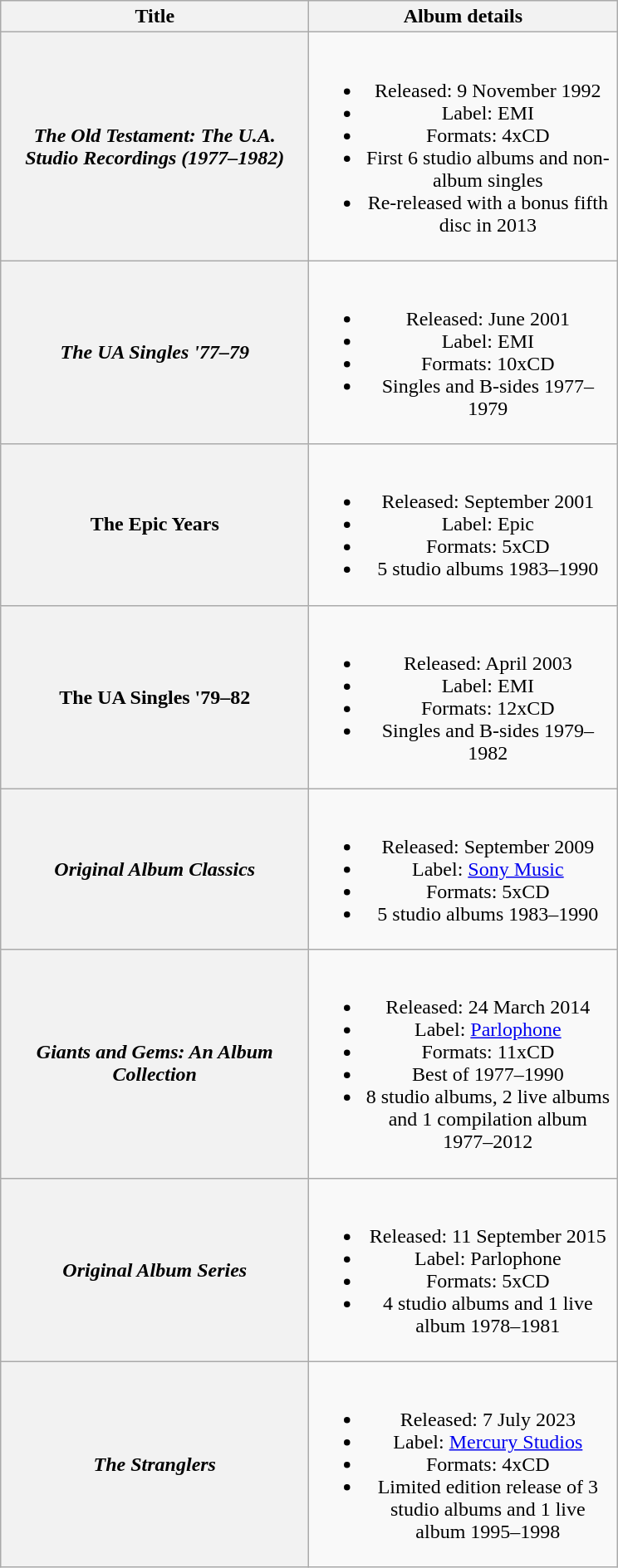<table class="wikitable plainrowheaders" style="text-align:center;">
<tr>
<th scope="col" style="width:15em;">Title</th>
<th scope="col" style="width:15em;">Album details</th>
</tr>
<tr>
<th scope="row"><em>The Old Testament: The U.A. Studio Recordings (1977–1982)</em></th>
<td><br><ul><li>Released: 9 November 1992</li><li>Label: EMI</li><li>Formats: 4xCD</li><li>First 6 studio albums and non-album singles</li><li>Re-released with a bonus fifth disc in 2013</li></ul></td>
</tr>
<tr>
<th scope="row"><em>The UA Singles '77–79<strong></th>
<td><br><ul><li>Released: June 2001</li><li>Label: EMI</li><li>Formats: 10xCD</li><li>Singles and B-sides 1977–1979</li></ul></td>
</tr>
<tr>
<th scope="row"></em>The Epic Years<em></th>
<td><br><ul><li>Released: September 2001</li><li>Label: Epic</li><li>Formats: 5xCD</li><li>5 studio albums 1983–1990</li></ul></td>
</tr>
<tr>
<th scope="row"></em>The UA Singles '79–82</strong></th>
<td><br><ul><li>Released: April 2003</li><li>Label: EMI</li><li>Formats: 12xCD</li><li>Singles and B-sides 1979–1982</li></ul></td>
</tr>
<tr>
<th scope="row"><em>Original Album Classics</em></th>
<td><br><ul><li>Released: September 2009</li><li>Label: <a href='#'>Sony Music</a></li><li>Formats: 5xCD</li><li>5 studio albums 1983–1990</li></ul></td>
</tr>
<tr>
<th scope="row"><em>Giants and Gems: An Album Collection</em></th>
<td><br><ul><li>Released: 24 March 2014</li><li>Label: <a href='#'>Parlophone</a></li><li>Formats: 11xCD</li><li>Best of 1977–1990</li><li>8 studio albums, 2 live albums and 1 compilation album 1977–2012</li></ul></td>
</tr>
<tr>
<th scope="row"><em>Original Album Series</em></th>
<td><br><ul><li>Released: 11 September 2015</li><li>Label: Parlophone</li><li>Formats: 5xCD</li><li>4 studio albums and 1 live album 1978–1981</li></ul></td>
</tr>
<tr>
<th scope="row"><em>The Stranglers</em></th>
<td><br><ul><li>Released: 7 July 2023</li><li>Label: <a href='#'>Mercury Studios</a></li><li>Formats: 4xCD</li><li>Limited edition release of 3 studio albums and 1 live album 1995–1998</li></ul></td>
</tr>
</table>
